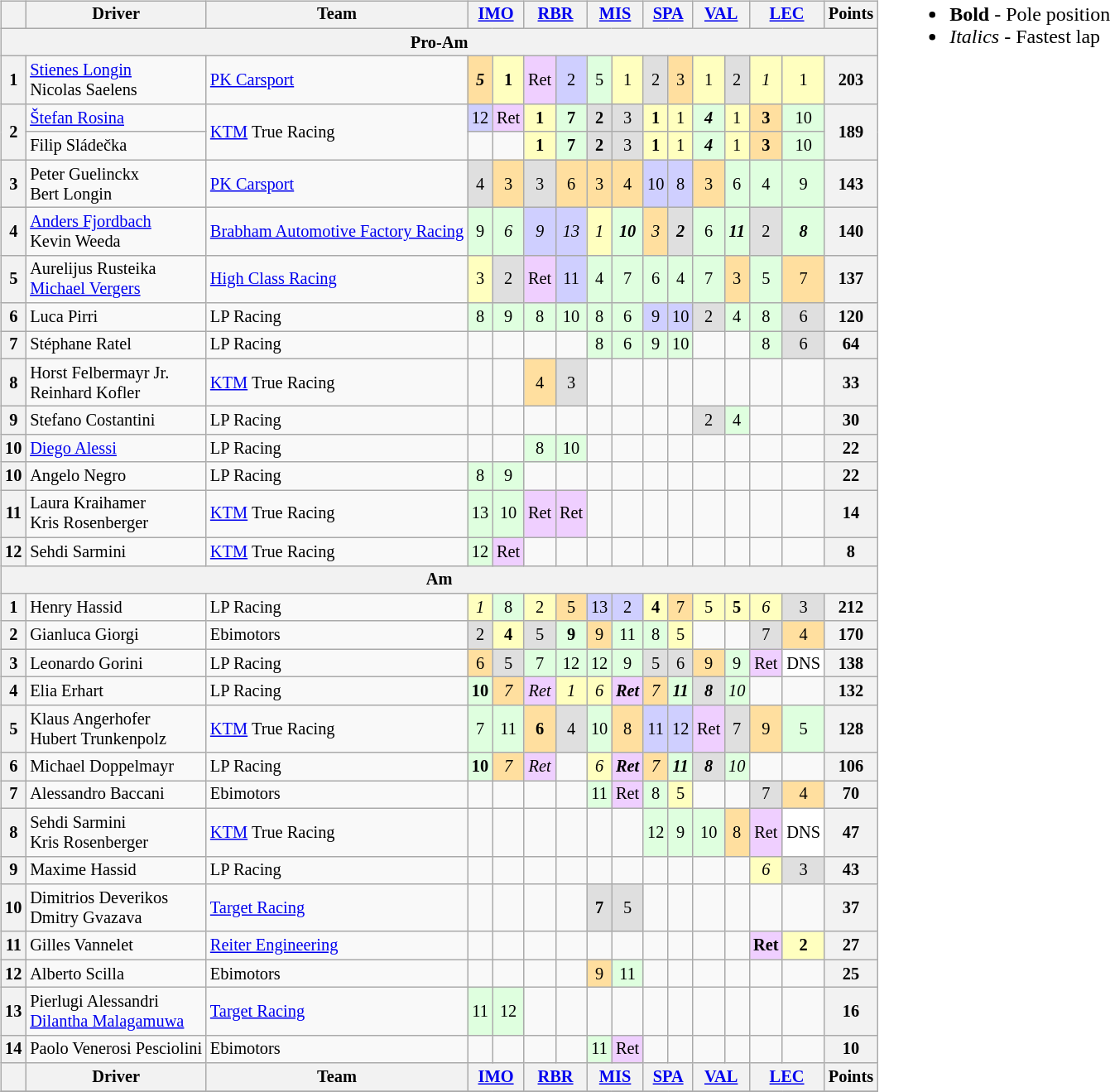<table>
<tr>
<td><br><table class="wikitable" style="font-size:85%; text-align:center;">
<tr>
<th></th>
<th>Driver</th>
<th>Team</th>
<th colspan=2><a href='#'>IMO</a><br></th>
<th colspan=2><a href='#'>RBR</a><br></th>
<th colspan=2><a href='#'>MIS</a><br></th>
<th colspan=2><a href='#'>SPA</a><br></th>
<th colspan=2><a href='#'>VAL</a><br></th>
<th colspan=2><a href='#'>LEC</a><br></th>
<th>Points</th>
</tr>
<tr>
<th colspan=16>Pro-Am</th>
</tr>
<tr>
<th>1</th>
<td align=left> <a href='#'>Stienes Longin</a> <br> Nicolas Saelens</td>
<td align=left> <a href='#'>PK Carsport</a></td>
<td style="background:#ffdf9f;"><strong><em>5</em></strong></td>
<td style="background:#ffffbf;"><strong>1</strong></td>
<td style="background:#efcfff;">Ret</td>
<td style="background:#cfcfff;">2</td>
<td style="background:#dfffdf;">5</td>
<td style="background:#ffffbf;">1</td>
<td style="background:#dfdfdf;">2</td>
<td style="background:#ffdf9f;">3</td>
<td style="background:#ffffbf;">1</td>
<td style="background:#dfdfdf;">2</td>
<td style="background:#ffffbf;"><em>1</em></td>
<td style="background:#ffffbf;">1</td>
<th>203</th>
</tr>
<tr>
<th rowspan=2>2</th>
<td align=left> <a href='#'>Štefan Rosina</a></td>
<td rowspan=2 align=left> <a href='#'>KTM</a> True Racing</td>
<td style="background:#cfcfff;">12</td>
<td style="background:#efcfff;">Ret</td>
<td style="background:#ffffbf;"><strong>1</strong></td>
<td style="background:#dfffdf;"><strong>7</strong></td>
<td style="background:#dfdfdf;"><strong>2</strong></td>
<td style="background:#dfdfdf;">3</td>
<td style="background:#ffffbf;"><strong>1</strong></td>
<td style="background:#ffffbf;">1</td>
<td style="background:#dfffdf;"><strong><em>4</em></strong></td>
<td style="background:#ffffbf;">1</td>
<td style="background:#ffdf9f;"><strong>3</strong></td>
<td style="background:#dfffdf;">10</td>
<th rowspan=2>189</th>
</tr>
<tr>
<td align=left> Filip Sládečka</td>
<td></td>
<td></td>
<td style="background:#ffffbf;"><strong>1</strong></td>
<td style="background:#dfffdf;"><strong>7</strong></td>
<td style="background:#dfdfdf;"><strong>2</strong></td>
<td style="background:#dfdfdf;">3</td>
<td style="background:#ffffbf;"><strong>1</strong></td>
<td style="background:#ffffbf;">1</td>
<td style="background:#dfffdf;"><strong><em>4</em></strong></td>
<td style="background:#ffffbf;">1</td>
<td style="background:#ffdf9f;"><strong>3</strong></td>
<td style="background:#dfffdf;">10</td>
</tr>
<tr>
<th>3</th>
<td align=left> Peter Guelinckx <br> Bert Longin</td>
<td align=left> <a href='#'>PK Carsport</a></td>
<td style="background:#dfdfdf;">4</td>
<td style="background:#ffdf9f;">3</td>
<td style="background:#dfdfdf;">3</td>
<td style="background:#ffdf9f;">6</td>
<td style="background:#ffdf9f;">3</td>
<td style="background:#ffdf9f;">4</td>
<td style="background:#cfcfff;">10</td>
<td style="background:#cfcfff;">8</td>
<td style="background:#ffdf9f;">3</td>
<td style="background:#dfffdf;">6</td>
<td style="background:#dfffdf;">4</td>
<td style="background:#dfffdf;">9</td>
<th>143</th>
</tr>
<tr>
<th>4</th>
<td align=left> <a href='#'>Anders Fjordbach</a> <br> Kevin Weeda</td>
<td align=left> <a href='#'>Brabham Automotive Factory Racing</a></td>
<td style="background:#dfffdf;">9</td>
<td style="background:#dfffdf;"><em>6</em></td>
<td style="background:#cfcfff;"><em>9</em></td>
<td style="background:#cfcfff;"><em>13</em></td>
<td style="background:#ffffbf;"><em>1</em></td>
<td style="background:#dfffdf;"><strong><em>10</em></strong></td>
<td style="background:#ffdf9f;"><em>3</em></td>
<td style="background:#dfdfdf;"><strong><em>2</em></strong></td>
<td style="background:#dfffdf;">6</td>
<td style="background:#dfffdf;"><strong><em>11</em></strong></td>
<td style="background:#dfdfdf;">2</td>
<td style="background:#dfffdf;"><strong><em>8</em></strong></td>
<th>140</th>
</tr>
<tr>
<th>5</th>
<td align=left> Aurelijus Rusteika <br> <a href='#'>Michael Vergers</a></td>
<td align=left> <a href='#'>High Class Racing</a></td>
<td style="background:#ffffbf;">3</td>
<td style="background:#dfdfdf;">2</td>
<td style="background:#efcfff;">Ret</td>
<td style="background:#cfcfff;">11</td>
<td style="background:#dfffdf;">4</td>
<td style="background:#dfffdf;">7</td>
<td style="background:#dfffdf;">6</td>
<td style="background:#dfffdf;">4</td>
<td style="background:#dfffdf;">7</td>
<td style="background:#ffdf9f;">3</td>
<td style="background:#dfffdf;">5</td>
<td style="background:#ffdf9f;">7</td>
<th>137</th>
</tr>
<tr>
<th>6</th>
<td align=left> Luca Pirri</td>
<td align=left> LP Racing</td>
<td style="background:#dfffdf;">8</td>
<td style="background:#dfffdf;">9</td>
<td style="background:#dfffdf;">8</td>
<td style="background:#dfffdf;">10</td>
<td style="background:#dfffdf;">8</td>
<td style="background:#dfffdf;">6</td>
<td style="background:#cfcfff;">9</td>
<td style="background:#cfcfff;">10</td>
<td style="background:#dfdfdf;">2</td>
<td style="background:#dfffdf;">4</td>
<td style="background:#dfffdf;">8</td>
<td style="background:#dfdfdf;">6</td>
<th>120</th>
</tr>
<tr>
<th>7</th>
<td align=left> Stéphane Ratel</td>
<td align=left> LP Racing</td>
<td></td>
<td></td>
<td></td>
<td></td>
<td style="background:#dfffdf;">8</td>
<td style="background:#dfffdf;">6</td>
<td style="background:#dfffdf;">9</td>
<td style="background:#dfffdf;">10</td>
<td></td>
<td></td>
<td style="background:#dfffdf;">8</td>
<td style="background:#dfdfdf;">6</td>
<th>64</th>
</tr>
<tr>
<th>8</th>
<td align=left> Horst Felbermayr Jr. <br> Reinhard Kofler</td>
<td align=left> <a href='#'>KTM</a> True Racing</td>
<td></td>
<td></td>
<td style="background:#ffdf9f;">4</td>
<td style="background:#dfdfdf;">3</td>
<td></td>
<td></td>
<td></td>
<td></td>
<td></td>
<td></td>
<td></td>
<td></td>
<th>33</th>
</tr>
<tr>
<th>9</th>
<td align=left> Stefano Costantini</td>
<td align=left> LP Racing</td>
<td></td>
<td></td>
<td></td>
<td></td>
<td></td>
<td></td>
<td></td>
<td></td>
<td style="background:#dfdfdf;">2</td>
<td style="background:#dfffdf;">4</td>
<td></td>
<td></td>
<th>30</th>
</tr>
<tr>
<th>10</th>
<td align=left> <a href='#'>Diego Alessi</a></td>
<td align=left> LP Racing</td>
<td></td>
<td></td>
<td style="background:#dfffdf;">8</td>
<td style="background:#dfffdf;">10</td>
<td></td>
<td></td>
<td></td>
<td></td>
<td></td>
<td></td>
<td></td>
<td></td>
<th>22</th>
</tr>
<tr>
<th>10</th>
<td align=left> Angelo Negro</td>
<td align=left> LP Racing</td>
<td style="background:#dfffdf;">8</td>
<td style="background:#dfffdf;">9</td>
<td></td>
<td></td>
<td></td>
<td></td>
<td></td>
<td></td>
<td></td>
<td></td>
<td></td>
<td></td>
<th>22</th>
</tr>
<tr>
<th>11</th>
<td align=left> Laura Kraihamer <br> Kris Rosenberger</td>
<td align=left> <a href='#'>KTM</a> True Racing</td>
<td style="background:#dfffdf;">13</td>
<td style="background:#dfffdf;">10</td>
<td style="background:#efcfff;">Ret</td>
<td style="background:#efcfff;">Ret</td>
<td></td>
<td></td>
<td></td>
<td></td>
<td></td>
<td></td>
<td></td>
<td></td>
<th>14</th>
</tr>
<tr>
<th>12</th>
<td align=left> Sehdi Sarmini</td>
<td align=left> <a href='#'>KTM</a> True Racing</td>
<td style="background:#dfffdf;">12</td>
<td style="background:#efcfff;">Ret</td>
<td></td>
<td></td>
<td></td>
<td></td>
<td></td>
<td></td>
<td></td>
<td></td>
<td></td>
<td></td>
<th>8</th>
</tr>
<tr>
<th colspan=16>Am</th>
</tr>
<tr>
<th>1</th>
<td align=left> Henry Hassid</td>
<td align=left> LP Racing</td>
<td style="background:#ffffbf;"><em>1</em></td>
<td style="background:#dfffdf;">8</td>
<td style="background:#ffffbf;">2</td>
<td style="background:#ffdf9f;">5</td>
<td style="background:#cfcfff;">13</td>
<td style="background:#cfcfff;">2</td>
<td style="background:#ffffbf;"><strong>4</strong></td>
<td style="background:#ffdf9f;">7</td>
<td style="background:#ffffbf;">5</td>
<td style="background:#ffffbf;"><strong>5</strong></td>
<td style="background:#ffffbf;"><em>6</em></td>
<td style="background:#dfdfdf;">3</td>
<th>212</th>
</tr>
<tr>
<th>2</th>
<td align=left> Gianluca Giorgi</td>
<td align=left> Ebimotors</td>
<td style="background:#dfdfdf;">2</td>
<td style="background:#ffffbf;"><strong>4</strong></td>
<td style="background:#dfdfdf;">5</td>
<td style="background:#dfffdf;"><strong>9</strong></td>
<td style="background:#ffdf9f;">9</td>
<td style="background:#dfffdf;">11</td>
<td style="background:#dfffdf;">8</td>
<td style="background:#ffffbf;">5</td>
<td></td>
<td></td>
<td style="background:#dfdfdf;">7</td>
<td style="background:#ffdf9f;">4</td>
<th>170</th>
</tr>
<tr>
<th>3</th>
<td align=left> Leonardo Gorini</td>
<td align=left> LP Racing</td>
<td style="background:#ffdf9f;">6</td>
<td style="background:#dfdfdf;">5</td>
<td style="background:#dfffdf;">7</td>
<td style="background:#dfffdf;">12</td>
<td style="background:#dfffdf;">12</td>
<td style="background:#dfffdf;">9</td>
<td style="background:#dfdfdf;">5</td>
<td style="background:#dfdfdf;">6</td>
<td style="background:#ffdf9f;">9</td>
<td style="background:#dfffdf;">9</td>
<td style="background:#efcfff;">Ret</td>
<td style="background:#ffffff;">DNS</td>
<th>138</th>
</tr>
<tr>
<th>4</th>
<td align=left> Elia Erhart</td>
<td align=left> LP Racing</td>
<td style="background:#dfffdf;"><strong>10</strong></td>
<td style="background:#ffdf9f;"><em>7</em></td>
<td style="background:#efcfff;"><em>Ret</em></td>
<td style="background:#ffffbf;"><em>1</em></td>
<td style="background:#ffffbf;"><em>6</em></td>
<td style="background:#efcfff;"><strong><em>Ret</em></strong></td>
<td style="background:#ffdf9f;"><em>7</em></td>
<td style="background:#dfffdf;"><strong><em>11</em></strong></td>
<td style="background:#dfdfdf;"><strong><em>8</em></strong></td>
<td style="background:#dfffdf;"><em>10</em></td>
<td></td>
<td></td>
<th>132</th>
</tr>
<tr>
<th>5</th>
<td align=left> Klaus Angerhofer <br> Hubert Trunkenpolz</td>
<td align=left> <a href='#'>KTM</a> True Racing</td>
<td style="background:#dfffdf;">7</td>
<td style="background:#dfffdf;">11</td>
<td style="background:#ffdf9f;"><strong>6</strong></td>
<td style="background:#dfdfdf;">4</td>
<td style="background:#dfffdf;">10</td>
<td style="background:#ffdf9f;">8</td>
<td style="background:#cfcfff;">11</td>
<td style="background:#cfcfff;">12</td>
<td style="background:#efcfff;">Ret</td>
<td style="background:#dfdfdf;">7</td>
<td style="background:#ffdf9f;">9</td>
<td style="background:#dfffdf;">5</td>
<th>128</th>
</tr>
<tr>
<th>6</th>
<td align=left> Michael Doppelmayr</td>
<td align=left> LP Racing</td>
<td style="background:#dfffdf;"><strong>10</strong></td>
<td style="background:#ffdf9f;"><em>7</em></td>
<td style="background:#efcfff;"><em>Ret</em></td>
<td></td>
<td style="background:#ffffbf;"><em>6</em></td>
<td style="background:#efcfff;"><strong><em>Ret</em></strong></td>
<td style="background:#ffdf9f;"><em>7</em></td>
<td style="background:#dfffdf;"><strong><em>11</em></strong></td>
<td style="background:#dfdfdf;"><strong><em>8</em></strong></td>
<td style="background:#dfffdf;"><em>10</em></td>
<td></td>
<td></td>
<th>106</th>
</tr>
<tr>
<th>7</th>
<td align=left> Alessandro Baccani</td>
<td align=left> Ebimotors</td>
<td></td>
<td></td>
<td></td>
<td></td>
<td style="background:#dfffdf;">11</td>
<td style="background:#efcfff;">Ret</td>
<td style="background:#dfffdf;">8</td>
<td style="background:#ffffbf;">5</td>
<td></td>
<td></td>
<td style="background:#dfdfdf;">7</td>
<td style="background:#ffdf9f;">4</td>
<th>70</th>
</tr>
<tr>
<th>8</th>
<td align=left> Sehdi Sarmini<br> Kris Rosenberger</td>
<td align=left> <a href='#'>KTM</a> True Racing</td>
<td></td>
<td></td>
<td></td>
<td></td>
<td></td>
<td></td>
<td style="background:#dfffdf;">12</td>
<td style="background:#dfffdf;">9</td>
<td style="background:#dfffdf;">10</td>
<td style="background:#ffdf9f;">8</td>
<td style="background:#efcfff;">Ret</td>
<td style="background:#ffffff;">DNS</td>
<th>47</th>
</tr>
<tr>
<th>9</th>
<td align=left> Maxime Hassid</td>
<td align=left> LP Racing</td>
<td></td>
<td></td>
<td></td>
<td></td>
<td></td>
<td></td>
<td></td>
<td></td>
<td></td>
<td></td>
<td style="background:#ffffbf;"><em>6</em></td>
<td style="background:#dfdfdf;">3</td>
<th>43</th>
</tr>
<tr>
<th>10</th>
<td align=left> Dimitrios Deverikos<br>Dmitry Gvazava</td>
<td align=left> <a href='#'>Target Racing</a></td>
<td></td>
<td></td>
<td></td>
<td></td>
<td style="background:#dfdfdf;"><strong>7</strong></td>
<td style="background:#dfdfdf;">5</td>
<td></td>
<td></td>
<td></td>
<td></td>
<td></td>
<td></td>
<th>37</th>
</tr>
<tr>
<th>11</th>
<td align=left> Gilles Vannelet</td>
<td align=left> <a href='#'>Reiter Engineering</a></td>
<td></td>
<td></td>
<td></td>
<td></td>
<td></td>
<td></td>
<td></td>
<td></td>
<td></td>
<td></td>
<td style="background:#efcfff;"><strong>Ret</strong></td>
<td style="background:#ffffbf;"><strong>2</strong></td>
<th>27</th>
</tr>
<tr>
<th>12</th>
<td align=left> Alberto Scilla</td>
<td align=left> Ebimotors</td>
<td></td>
<td></td>
<td></td>
<td></td>
<td style="background:#ffdf9f;">9</td>
<td style="background:#dfffdf;">11</td>
<td></td>
<td></td>
<td></td>
<td></td>
<td></td>
<td></td>
<th>25</th>
</tr>
<tr>
<th>13</th>
<td align=left> Pierlugi Alessandri <br> <a href='#'>Dilantha Malagamuwa</a></td>
<td align=left> <a href='#'>Target Racing</a></td>
<td style="background:#dfffdf;">11</td>
<td style="background:#dfffdf;">12</td>
<td></td>
<td></td>
<td></td>
<td></td>
<td></td>
<td></td>
<td></td>
<td></td>
<td></td>
<td></td>
<th>16</th>
</tr>
<tr>
<th>14</th>
<td align=left> Paolo Venerosi Pesciolini</td>
<td align=left> Ebimotors</td>
<td></td>
<td></td>
<td></td>
<td></td>
<td style="background:#dfffdf;">11</td>
<td style="background:#efcfff;">Ret</td>
<td></td>
<td></td>
<td></td>
<td></td>
<td></td>
<td></td>
<th>10</th>
</tr>
<tr>
<th></th>
<th>Driver</th>
<th>Team</th>
<th colspan=2><a href='#'>IMO</a><br></th>
<th colspan=2><a href='#'>RBR</a><br></th>
<th colspan=2><a href='#'>MIS</a><br></th>
<th colspan=2><a href='#'>SPA</a><br></th>
<th colspan=2><a href='#'>VAL</a><br></th>
<th colspan=2><a href='#'>LEC</a><br></th>
<th>Points</th>
</tr>
<tr>
</tr>
</table>
</td>
<td valign="top"><br><ul><li><span><strong>Bold</strong> - Pole position</span></li><li><span><em>Italics</em> - Fastest lap</span></li></ul></td>
</tr>
</table>
